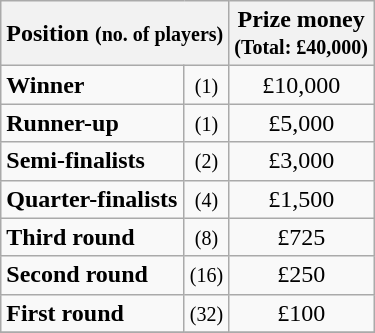<table class="wikitable">
<tr>
<th colspan=2>Position <small>(no. of players)</small></th>
<th>Prize money<br><small>(Total: £40,000)</small></th>
</tr>
<tr>
<td><strong>Winner</strong></td>
<td align=center><small>(1)</small></td>
<td align=center>£10,000</td>
</tr>
<tr>
<td><strong>Runner-up</strong></td>
<td align=center><small>(1)</small></td>
<td align=center>£5,000</td>
</tr>
<tr>
<td><strong>Semi-finalists</strong></td>
<td align=center><small>(2)</small></td>
<td align=center>£3,000</td>
</tr>
<tr>
<td><strong>Quarter-finalists</strong></td>
<td align=center><small>(4)</small></td>
<td align=center>£1,500</td>
</tr>
<tr>
<td><strong>Third round</strong></td>
<td align=center><small>(8)</small></td>
<td align=center>£725</td>
</tr>
<tr>
<td><strong>Second round</strong></td>
<td align=center><small>(16)</small></td>
<td align=center>£250</td>
</tr>
<tr>
<td><strong>First round</strong></td>
<td align=center><small>(32)</small></td>
<td align=center>£100</td>
</tr>
<tr>
</tr>
</table>
